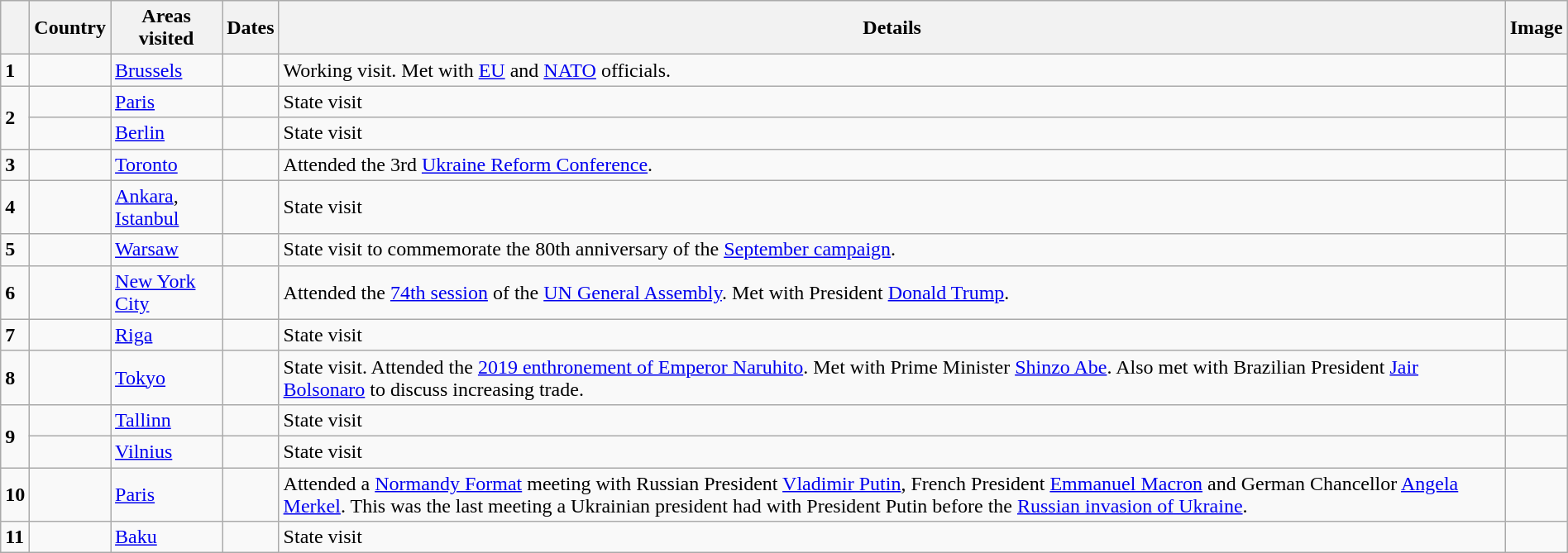<table class="wikitable sortable" style="margin: 1em auto 1em auto">
<tr>
<th></th>
<th>Country</th>
<th>Areas visited</th>
<th>Dates</th>
<th>Details</th>
<th class="unsortable">Image</th>
</tr>
<tr>
<td><strong>1</strong></td>
<td></td>
<td><a href='#'>Brussels</a></td>
<td></td>
<td>Working visit. Met with <a href='#'>EU</a> and <a href='#'>NATO</a> officials.</td>
<td></td>
</tr>
<tr>
<td rowspan="2"><strong>2</strong></td>
<td></td>
<td><a href='#'>Paris</a></td>
<td></td>
<td>State visit</td>
<td></td>
</tr>
<tr>
<td></td>
<td><a href='#'>Berlin</a></td>
<td></td>
<td>State visit</td>
<td></td>
</tr>
<tr>
<td><strong>3</strong></td>
<td></td>
<td><a href='#'>Toronto</a></td>
<td></td>
<td>Attended the 3rd <a href='#'>Ukraine Reform Conference</a>.</td>
<td></td>
</tr>
<tr>
<td><strong>4</strong></td>
<td></td>
<td><a href='#'>Ankara</a>, <a href='#'>Istanbul</a></td>
<td></td>
<td>State visit</td>
<td></td>
</tr>
<tr>
<td><strong>5</strong></td>
<td></td>
<td><a href='#'>Warsaw</a></td>
<td></td>
<td>State visit to commemorate the 80th anniversary of the <a href='#'>September campaign</a>.</td>
<td></td>
</tr>
<tr>
<td><strong>6</strong></td>
<td></td>
<td><a href='#'>New York City</a></td>
<td></td>
<td>Attended the <a href='#'>74th session</a> of the <a href='#'>UN General Assembly</a>. Met with President <a href='#'>Donald Trump</a>.</td>
<td></td>
</tr>
<tr>
<td><strong>7</strong></td>
<td></td>
<td><a href='#'>Riga</a></td>
<td></td>
<td>State visit</td>
<td></td>
</tr>
<tr>
<td><strong>8</strong></td>
<td></td>
<td><a href='#'>Tokyo</a></td>
<td></td>
<td>State visit. Attended the <a href='#'>2019 enthronement of Emperor Naruhito</a>. Met with Prime Minister <a href='#'>Shinzo Abe</a>. Also met with Brazilian President <a href='#'>Jair Bolsonaro</a> to discuss increasing trade.</td>
<td></td>
</tr>
<tr>
<td rowspan="2"><strong>9</strong></td>
<td></td>
<td><a href='#'>Tallinn</a></td>
<td></td>
<td>State visit</td>
<td></td>
</tr>
<tr>
<td></td>
<td><a href='#'>Vilnius</a></td>
<td></td>
<td>State visit</td>
<td></td>
</tr>
<tr>
<td><strong>10</strong></td>
<td></td>
<td><a href='#'>Paris</a></td>
<td></td>
<td>Attended a <a href='#'>Normandy Format</a> meeting with Russian President <a href='#'>Vladimir Putin</a>, French President <a href='#'>Emmanuel Macron</a> and German Chancellor <a href='#'>Angela Merkel</a>. This was the last meeting a Ukrainian president had with President Putin before the <a href='#'>Russian invasion of Ukraine</a>.</td>
<td></td>
</tr>
<tr>
<td><strong>11</strong></td>
<td></td>
<td><a href='#'>Baku</a></td>
<td></td>
<td>State visit</td>
<td></td>
</tr>
</table>
